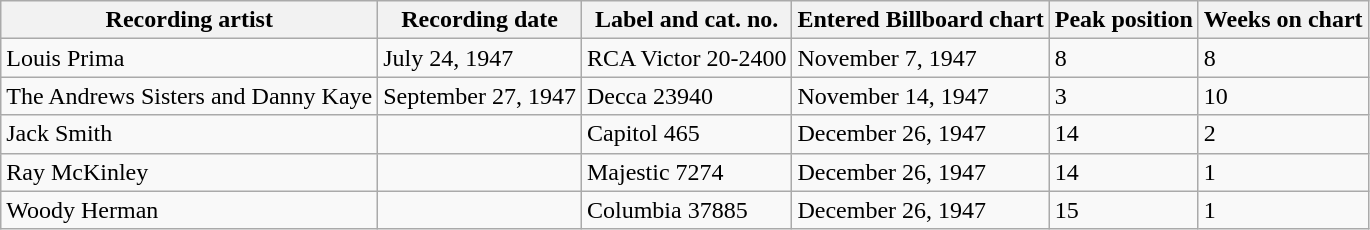<table class="wikitable sortable">
<tr>
<th>Recording artist</th>
<th>Recording date</th>
<th>Label and cat. no.</th>
<th>Entered Billboard chart</th>
<th>Peak position</th>
<th>Weeks on chart</th>
</tr>
<tr>
<td>Louis Prima</td>
<td>July 24, 1947</td>
<td>RCA Victor 20-2400</td>
<td>November 7, 1947</td>
<td>8</td>
<td>8</td>
</tr>
<tr>
<td>The Andrews Sisters and Danny Kaye</td>
<td>September 27, 1947</td>
<td>Decca 23940</td>
<td>November 14, 1947</td>
<td>3</td>
<td>10</td>
</tr>
<tr>
<td>Jack Smith</td>
<td></td>
<td>Capitol 465</td>
<td>December 26, 1947</td>
<td>14</td>
<td>2</td>
</tr>
<tr>
<td>Ray McKinley</td>
<td></td>
<td>Majestic 7274</td>
<td>December 26, 1947</td>
<td>14</td>
<td>1</td>
</tr>
<tr>
<td>Woody Herman</td>
<td></td>
<td>Columbia 37885</td>
<td>December 26, 1947</td>
<td>15</td>
<td>1</td>
</tr>
</table>
